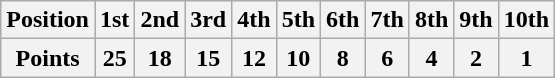<table class="wikitable">
<tr>
<th>Position</th>
<th>1st</th>
<th>2nd</th>
<th>3rd</th>
<th>4th</th>
<th>5th</th>
<th>6th</th>
<th>7th</th>
<th>8th</th>
<th>9th</th>
<th>10th</th>
</tr>
<tr>
<th>Points</th>
<th>25</th>
<th>18</th>
<th>15</th>
<th>12</th>
<th>10</th>
<th>8</th>
<th>6</th>
<th>4</th>
<th>2</th>
<th>1</th>
</tr>
</table>
